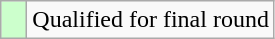<table class="wikitable">
<tr>
<td style="width:10px; background:#cfc"></td>
<td>Qualified for final round</td>
</tr>
</table>
